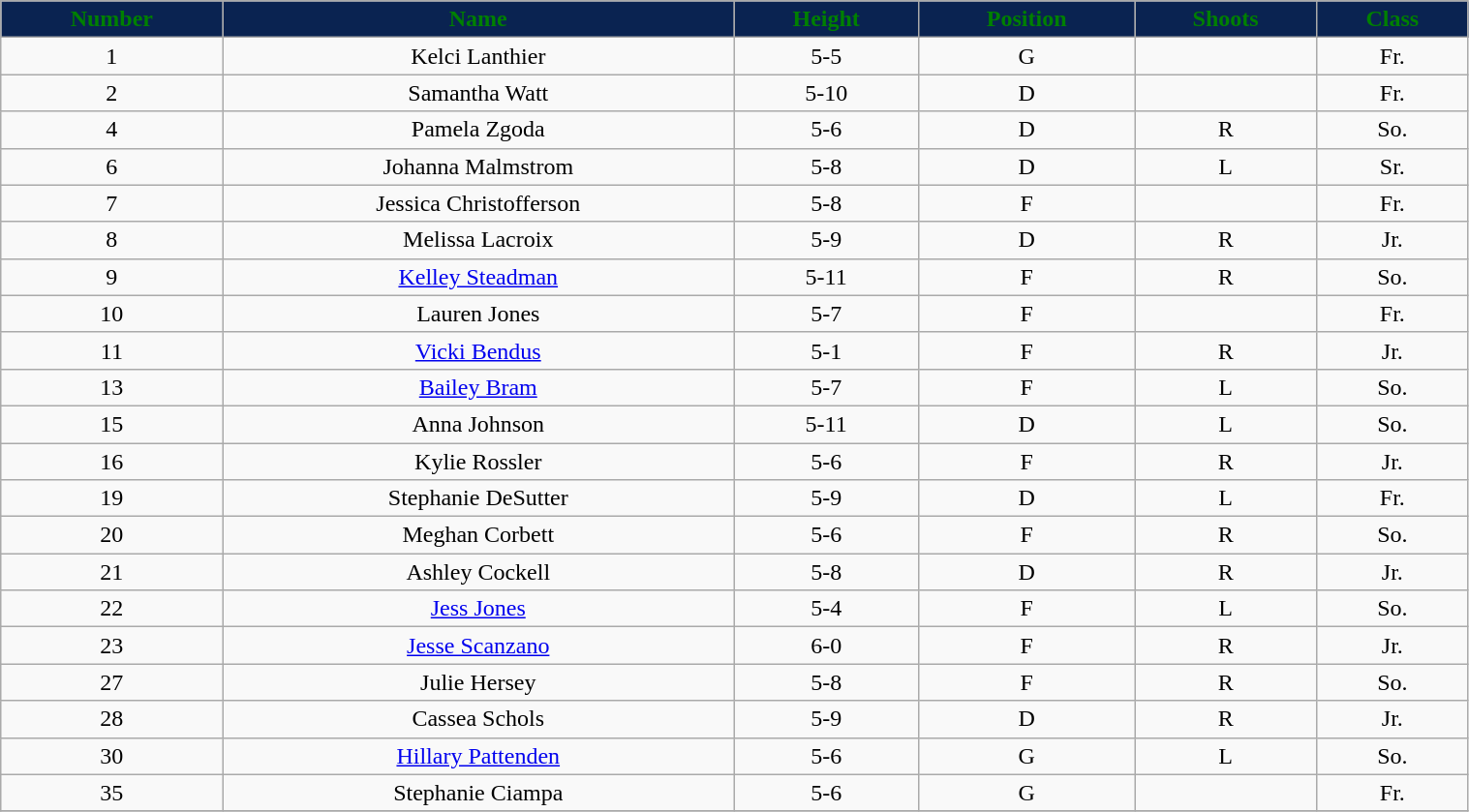<table class="wikitable" width="80%">
<tr align="center"  style="background:#0a2351;color:green;">
<td><strong>Number</strong></td>
<td><strong>Name</strong></td>
<td><strong>Height</strong></td>
<td><strong>Position</strong></td>
<td><strong>Shoots</strong></td>
<td><strong>Class</strong></td>
</tr>
<tr align="center" bgcolor="">
<td>1</td>
<td>Kelci Lanthier</td>
<td>5-5</td>
<td>G</td>
<td></td>
<td>Fr.</td>
</tr>
<tr align="center" bgcolor="">
<td>2</td>
<td>Samantha Watt</td>
<td>5-10</td>
<td>D</td>
<td></td>
<td>Fr.</td>
</tr>
<tr align="center" bgcolor="">
<td>4</td>
<td>Pamela Zgoda</td>
<td>5-6</td>
<td>D</td>
<td>R</td>
<td>So.</td>
</tr>
<tr align="center" bgcolor="">
<td>6</td>
<td>Johanna Malmstrom</td>
<td>5-8</td>
<td>D</td>
<td>L</td>
<td>Sr.</td>
</tr>
<tr align="center" bgcolor="">
<td>7</td>
<td>Jessica Christofferson</td>
<td>5-8</td>
<td>F</td>
<td></td>
<td>Fr.</td>
</tr>
<tr align="center" bgcolor="">
<td>8</td>
<td>Melissa Lacroix</td>
<td>5-9</td>
<td>D</td>
<td>R</td>
<td>Jr.</td>
</tr>
<tr align="center" bgcolor="">
<td>9</td>
<td><a href='#'>Kelley Steadman</a></td>
<td>5-11</td>
<td>F</td>
<td>R</td>
<td>So.</td>
</tr>
<tr align="center" bgcolor="">
<td>10</td>
<td>Lauren Jones</td>
<td>5-7</td>
<td>F</td>
<td></td>
<td>Fr.</td>
</tr>
<tr align="center" bgcolor="">
<td>11</td>
<td><a href='#'>Vicki Bendus</a></td>
<td>5-1</td>
<td>F</td>
<td>R</td>
<td>Jr.</td>
</tr>
<tr align="center" bgcolor="">
<td>13</td>
<td><a href='#'>Bailey Bram</a></td>
<td>5-7</td>
<td>F</td>
<td>L</td>
<td>So.</td>
</tr>
<tr align="center" bgcolor="">
<td>15</td>
<td>Anna Johnson</td>
<td>5-11</td>
<td>D</td>
<td>L</td>
<td>So.</td>
</tr>
<tr align="center" bgcolor="">
<td>16</td>
<td>Kylie Rossler</td>
<td>5-6</td>
<td>F</td>
<td>R</td>
<td>Jr.</td>
</tr>
<tr align="center" bgcolor="">
<td>19</td>
<td>Stephanie DeSutter</td>
<td>5-9</td>
<td>D</td>
<td>L</td>
<td>Fr.</td>
</tr>
<tr align="center" bgcolor="">
<td>20</td>
<td>Meghan Corbett</td>
<td>5-6</td>
<td>F</td>
<td>R</td>
<td>So.</td>
</tr>
<tr align="center" bgcolor="">
<td>21</td>
<td>Ashley Cockell</td>
<td>5-8</td>
<td>D</td>
<td>R</td>
<td>Jr.</td>
</tr>
<tr align="center" bgcolor="">
<td>22</td>
<td><a href='#'>Jess Jones</a></td>
<td>5-4</td>
<td>F</td>
<td>L</td>
<td>So.</td>
</tr>
<tr align="center" bgcolor="">
<td>23</td>
<td><a href='#'>Jesse Scanzano</a></td>
<td>6-0</td>
<td>F</td>
<td>R</td>
<td>Jr.</td>
</tr>
<tr align="center" bgcolor="">
<td>27</td>
<td>Julie Hersey</td>
<td>5-8</td>
<td>F</td>
<td>R</td>
<td>So.</td>
</tr>
<tr align="center" bgcolor="">
<td>28</td>
<td>Cassea Schols</td>
<td>5-9</td>
<td>D</td>
<td>R</td>
<td>Jr.</td>
</tr>
<tr align="center" bgcolor="">
<td>30</td>
<td><a href='#'>Hillary Pattenden</a></td>
<td>5-6</td>
<td>G</td>
<td>L</td>
<td>So.</td>
</tr>
<tr align="center" bgcolor="">
<td>35</td>
<td>Stephanie Ciampa</td>
<td>5-6</td>
<td>G</td>
<td></td>
<td>Fr.</td>
</tr>
<tr align="center" bgcolor="">
</tr>
</table>
